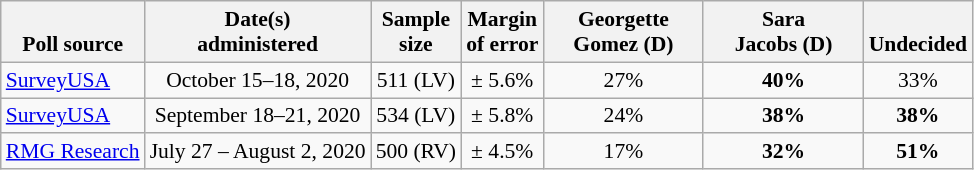<table class="wikitable" style="font-size:90%;text-align:center;">
<tr valign=bottom>
<th>Poll source</th>
<th>Date(s)<br>administered</th>
<th>Sample<br>size</th>
<th>Margin<br>of error</th>
<th style="width:100px;">Georgette<br>Gomez (D)</th>
<th style="width:100px;">Sara<br>Jacobs (D)</th>
<th>Undecided</th>
</tr>
<tr>
<td style="text-align:left;"><a href='#'>SurveyUSA</a></td>
<td>October 15–18, 2020</td>
<td>511 (LV)</td>
<td>± 5.6%</td>
<td>27%</td>
<td><strong>40%</strong></td>
<td>33%</td>
</tr>
<tr>
<td style="text-align:left;"><a href='#'>SurveyUSA</a></td>
<td>September 18–21, 2020</td>
<td>534 (LV)</td>
<td>± 5.8%</td>
<td>24%</td>
<td><strong>38%</strong></td>
<td><strong>38%</strong></td>
</tr>
<tr>
<td style="text-align:left;"><a href='#'>RMG Research</a></td>
<td>July 27 – August 2, 2020</td>
<td>500 (RV)</td>
<td>± 4.5%</td>
<td>17%</td>
<td><strong>32%</strong></td>
<td><strong>51%</strong></td>
</tr>
</table>
